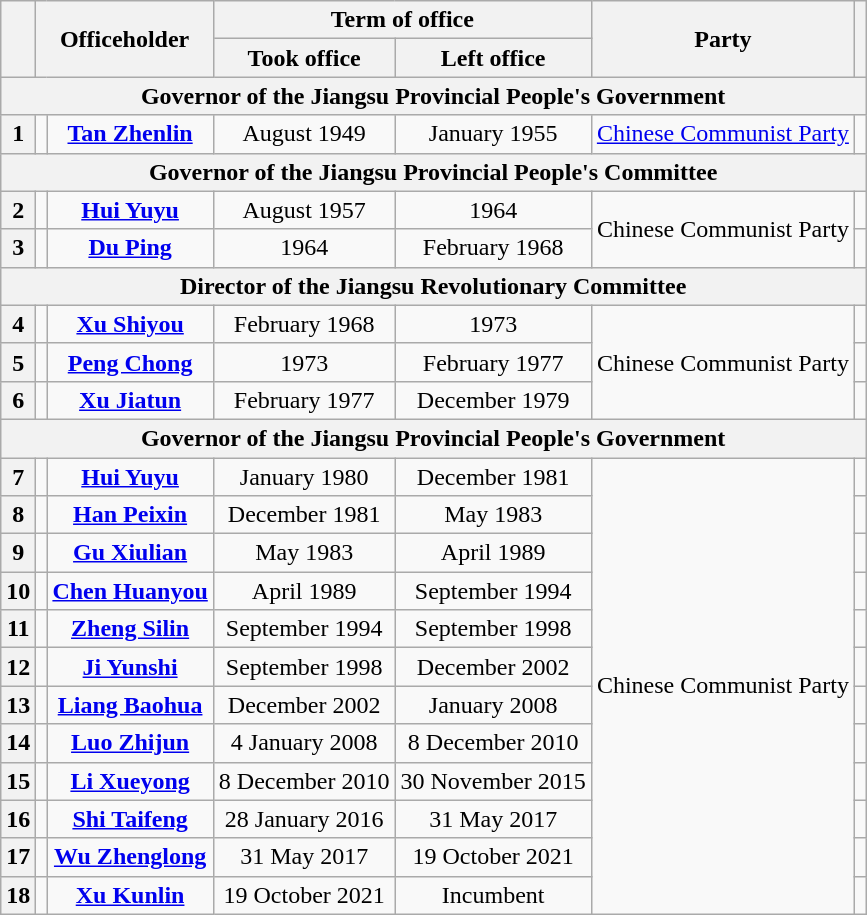<table class="wikitable" style="text-align:center">
<tr>
<th rowspan="2"></th>
<th colspan="2" rowspan="2">Officeholder</th>
<th colspan="2">Term of office</th>
<th rowspan="2">Party</th>
<th rowspan="2"></th>
</tr>
<tr>
<th>Took office</th>
<th>Left office</th>
</tr>
<tr>
<th colspan="7">Governor of the Jiangsu Provincial People's Government</th>
</tr>
<tr>
<th>1</th>
<td></td>
<td><strong><a href='#'>Tan Zhenlin</a></strong><br></td>
<td>August 1949</td>
<td>January 1955</td>
<td><a href='#'>Chinese Communist Party</a></td>
<td></td>
</tr>
<tr>
<th colspan="7">Governor of the Jiangsu Provincial People's Committee</th>
</tr>
<tr>
<th>2</th>
<td></td>
<td><strong><a href='#'>Hui Yuyu</a></strong><br></td>
<td>August 1957</td>
<td>1964</td>
<td rowspan="2">Chinese Communist Party</td>
<td></td>
</tr>
<tr>
<th>3</th>
<td></td>
<td><strong><a href='#'>Du Ping</a></strong><br></td>
<td>1964</td>
<td>February 1968</td>
<td></td>
</tr>
<tr>
<th colspan="7">Director of the Jiangsu Revolutionary Committee</th>
</tr>
<tr>
<th>4</th>
<td></td>
<td><strong><a href='#'>Xu Shiyou</a></strong><br></td>
<td>February 1968</td>
<td>1973</td>
<td rowspan="3">Chinese Communist Party</td>
<td></td>
</tr>
<tr>
<th>5</th>
<td></td>
<td><strong><a href='#'>Peng Chong</a></strong><br></td>
<td>1973</td>
<td>February 1977</td>
<td></td>
</tr>
<tr>
<th>6</th>
<td></td>
<td><strong><a href='#'>Xu Jiatun</a></strong><br></td>
<td>February 1977</td>
<td>December 1979</td>
<td></td>
</tr>
<tr>
<th colspan="7">Governor of the Jiangsu Provincial People's Government</th>
</tr>
<tr>
<th>7</th>
<td></td>
<td><strong><a href='#'>Hui Yuyu</a></strong><br></td>
<td>January 1980</td>
<td>December 1981</td>
<td rowspan="12">Chinese Communist Party</td>
<td></td>
</tr>
<tr>
<th>8</th>
<td></td>
<td><strong><a href='#'>Han Peixin</a></strong><br></td>
<td>December 1981</td>
<td>May 1983</td>
<td></td>
</tr>
<tr>
<th>9</th>
<td></td>
<td><strong><a href='#'>Gu Xiulian</a></strong><br></td>
<td>May 1983</td>
<td>April 1989</td>
<td></td>
</tr>
<tr>
<th>10</th>
<td></td>
<td><strong><a href='#'>Chen Huanyou</a></strong><br></td>
<td>April 1989</td>
<td>September 1994</td>
<td></td>
</tr>
<tr>
<th>11</th>
<td></td>
<td><strong><a href='#'>Zheng Silin</a></strong><br></td>
<td>September 1994</td>
<td>September 1998</td>
<td></td>
</tr>
<tr>
<th>12</th>
<td></td>
<td><strong><a href='#'>Ji Yunshi</a></strong><br></td>
<td>September 1998</td>
<td>December 2002</td>
<td></td>
</tr>
<tr>
<th>13</th>
<td></td>
<td><strong><a href='#'>Liang Baohua</a></strong><br></td>
<td>December 2002</td>
<td>January 2008</td>
<td></td>
</tr>
<tr>
<th>14</th>
<td></td>
<td><strong><a href='#'>Luo Zhijun</a></strong><br></td>
<td>4 January 2008</td>
<td>8 December 2010</td>
<td></td>
</tr>
<tr>
<th>15</th>
<td></td>
<td><strong><a href='#'>Li Xueyong</a></strong><br></td>
<td>8 December 2010</td>
<td>30 November 2015</td>
<td></td>
</tr>
<tr>
<th>16</th>
<td></td>
<td><strong><a href='#'>Shi Taifeng</a></strong><br></td>
<td>28 January 2016<br></td>
<td>31 May 2017</td>
<td></td>
</tr>
<tr>
<th>17</th>
<td></td>
<td><strong><a href='#'>Wu Zhenglong</a></strong><br></td>
<td>31 May 2017</td>
<td>19 October 2021</td>
<td></td>
</tr>
<tr>
<th>18</th>
<td></td>
<td><strong><a href='#'>Xu Kunlin</a></strong><br></td>
<td>19 October 2021</td>
<td>Incumbent</td>
<td></td>
</tr>
</table>
